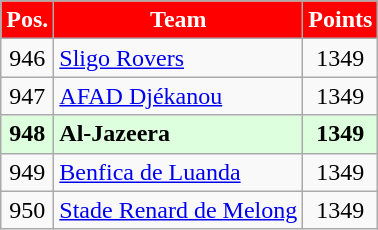<table class="wikitable" style="text-align: center;">
<tr>
<th style="color:#FFFFFF; background:red;">Pos.</th>
<th style="color:#FFFFFF; background:red;">Team</th>
<th style="color:#FFFFFF; background:red;">Points</th>
</tr>
<tr>
<td align=center>946</td>
<td align=left> <a href='#'>Sligo Rovers</a></td>
<td align=center>1349</td>
</tr>
<tr>
<td align=center>947</td>
<td align=left> <a href='#'>AFAD Djékanou</a></td>
<td align=center>1349</td>
</tr>
<tr style="background:#dfd;">
<td align=center><strong>948</strong></td>
<td align=left> <strong>Al-Jazeera</strong></td>
<td align=center><strong>1349</strong></td>
</tr>
<tr>
<td align=center>949</td>
<td align=left> <a href='#'>Benfica de Luanda</a></td>
<td align=center>1349</td>
</tr>
<tr>
<td align=center>950</td>
<td align=left> <a href='#'>Stade Renard de Melong</a></td>
<td align=center>1349</td>
</tr>
</table>
